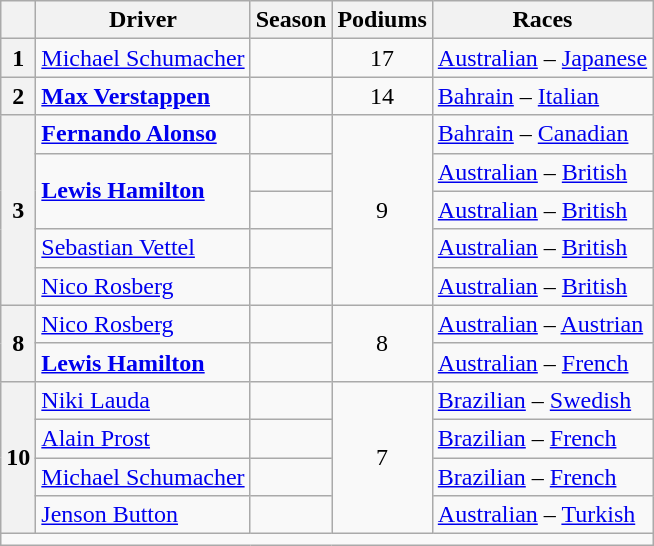<table class="wikitable">
<tr>
<th></th>
<th>Driver</th>
<th>Season</th>
<th>Podiums</th>
<th>Races</th>
</tr>
<tr>
<th>1</th>
<td> <a href='#'>Michael Schumacher</a></td>
<td align=center></td>
<td align=center>17</td>
<td><a href='#'>Australian</a> – <a href='#'>Japanese</a></td>
</tr>
<tr>
<th>2</th>
<td> <strong><a href='#'>Max Verstappen</a></strong></td>
<td align=center></td>
<td align=center>14</td>
<td><a href='#'>Bahrain</a> – <a href='#'>Italian</a></td>
</tr>
<tr>
<th rowspan=5>3</th>
<td> <strong><a href='#'>Fernando Alonso</a></strong></td>
<td align=center></td>
<td align=center rowspan=5>9</td>
<td><a href='#'>Bahrain</a> – <a href='#'>Canadian</a></td>
</tr>
<tr>
<td rowspan=2> <strong><a href='#'>Lewis Hamilton</a></strong></td>
<td align=center></td>
<td><a href='#'>Australian</a> – <a href='#'>British</a></td>
</tr>
<tr>
<td align=center></td>
<td><a href='#'>Australian</a> – <a href='#'>British</a></td>
</tr>
<tr>
<td> <a href='#'>Sebastian Vettel</a></td>
<td align=center></td>
<td><a href='#'>Australian</a> – <a href='#'>British</a></td>
</tr>
<tr>
<td> <a href='#'>Nico Rosberg</a></td>
<td align=center></td>
<td><a href='#'>Australian</a> – <a href='#'>British</a></td>
</tr>
<tr>
<th rowspan=2>8</th>
<td> <a href='#'>Nico Rosberg</a></td>
<td align=center></td>
<td align=center rowspan=2>8</td>
<td><a href='#'>Australian</a> – <a href='#'>Austrian</a></td>
</tr>
<tr>
<td> <strong><a href='#'>Lewis Hamilton</a></strong></td>
<td align=center></td>
<td><a href='#'>Australian</a> – <a href='#'>French</a></td>
</tr>
<tr>
<th rowspan=4>10</th>
<td> <a href='#'>Niki Lauda</a></td>
<td align=center></td>
<td align=center rowspan=4>7</td>
<td><a href='#'>Brazilian</a> – <a href='#'>Swedish</a></td>
</tr>
<tr>
<td> <a href='#'>Alain Prost</a></td>
<td align=center></td>
<td><a href='#'>Brazilian</a> – <a href='#'>French</a></td>
</tr>
<tr>
<td> <a href='#'>Michael Schumacher</a></td>
<td align=center></td>
<td><a href='#'>Brazilian</a> – <a href='#'>French</a></td>
</tr>
<tr>
<td> <a href='#'>Jenson Button</a></td>
<td align=center></td>
<td><a href='#'>Australian</a> – <a href='#'>Turkish</a></td>
</tr>
<tr>
<td colspan=5></td>
</tr>
</table>
